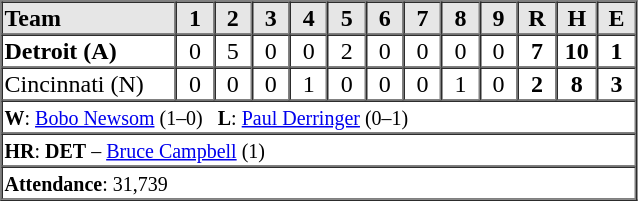<table border=1 cellspacing=0 width=425 style="margin-left:3em;">
<tr style="text-align:center; background-color:#e6e6e6;">
<th align=left width=125>Team</th>
<th width=25>1</th>
<th width=25>2</th>
<th width=25>3</th>
<th width=25>4</th>
<th width=25>5</th>
<th width=25>6</th>
<th width=25>7</th>
<th width=25>8</th>
<th width=25>9</th>
<th width=25>R</th>
<th width=25>H</th>
<th width=25>E</th>
</tr>
<tr style="text-align:center;">
<td align=left><strong>Detroit (A)</strong></td>
<td>0</td>
<td>5</td>
<td>0</td>
<td>0</td>
<td>2</td>
<td>0</td>
<td>0</td>
<td>0</td>
<td>0</td>
<td><strong>7</strong></td>
<td><strong>10</strong></td>
<td><strong>1</strong></td>
</tr>
<tr style="text-align:center;">
<td align=left>Cincinnati (N)</td>
<td>0</td>
<td>0</td>
<td>0</td>
<td>1</td>
<td>0</td>
<td>0</td>
<td>0</td>
<td>1</td>
<td>0</td>
<td><strong>2</strong></td>
<td><strong>8</strong></td>
<td><strong>3</strong></td>
</tr>
<tr style="text-align:left;">
<td colspan=13><small><strong>W</strong>: <a href='#'>Bobo Newsom</a> (1–0)   <strong>L</strong>: <a href='#'>Paul Derringer</a> (0–1)</small></td>
</tr>
<tr style="text-align:left;">
<td colspan=13><small><strong>HR</strong>: <strong>DET</strong> – <a href='#'>Bruce Campbell</a> (1)</small></td>
</tr>
<tr style="text-align:left;">
<td colspan=13><small><strong>Attendance</strong>: 31,739  </small></td>
</tr>
</table>
